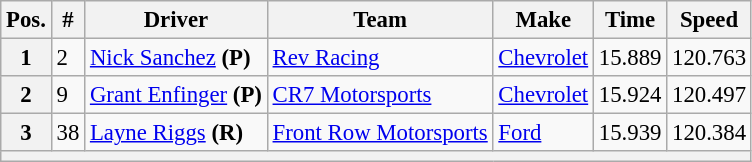<table class="wikitable" style="font-size:95%">
<tr>
<th>Pos.</th>
<th>#</th>
<th>Driver</th>
<th>Team</th>
<th>Make</th>
<th>Time</th>
<th>Speed</th>
</tr>
<tr>
<th>1</th>
<td>2</td>
<td><a href='#'>Nick Sanchez</a> <strong>(P)</strong></td>
<td><a href='#'>Rev Racing</a></td>
<td><a href='#'>Chevrolet</a></td>
<td>15.889</td>
<td>120.763</td>
</tr>
<tr>
<th>2</th>
<td>9</td>
<td><a href='#'>Grant Enfinger</a> <strong>(P)</strong></td>
<td><a href='#'>CR7 Motorsports</a></td>
<td><a href='#'>Chevrolet</a></td>
<td>15.924</td>
<td>120.497</td>
</tr>
<tr>
<th>3</th>
<td>38</td>
<td><a href='#'>Layne Riggs</a> <strong>(R)</strong></td>
<td><a href='#'>Front Row Motorsports</a></td>
<td><a href='#'>Ford</a></td>
<td>15.939</td>
<td>120.384</td>
</tr>
<tr>
<th colspan="7"></th>
</tr>
</table>
